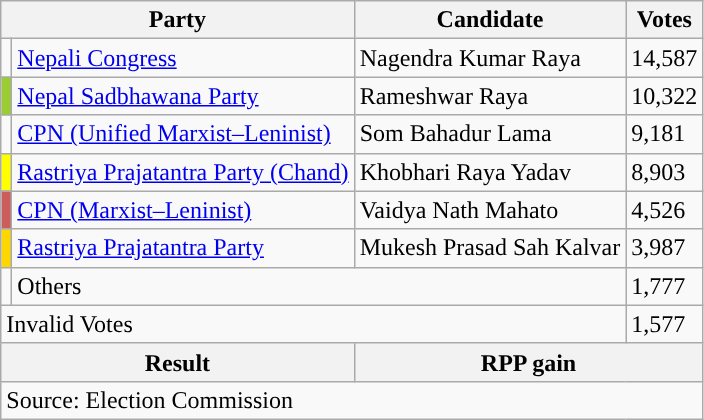<table class="wikitable">
<tr>
<th colspan="2">Party</th>
<th>Candidate</th>
<th>Votes</th>
</tr>
<tr>
<td style="background-color:"></td>
<td><a href='#'>Nepali Congress</a></td>
<td>Nagendra Kumar Raya</td>
<td>14,587</td>
</tr>
<tr>
<td style="background-color:yellowgreen"></td>
<td><a href='#'>Nepal Sadbhawana Party</a></td>
<td>Rameshwar Raya</td>
<td>10,322</td>
</tr>
<tr>
<td style="background-color:"></td>
<td><a href='#'>CPN (Unified Marxist–Leninist)</a></td>
<td>Som Bahadur Lama</td>
<td>9,181</td>
</tr>
<tr>
<td style="background-color:yellow"></td>
<td><a href='#'>Rastriya Prajatantra Party (Chand)</a></td>
<td>Khobhari Raya Yadav</td>
<td>8,903</td>
</tr>
<tr>
<td style="background-color:indianred"></td>
<td><a href='#'>CPN (Marxist–Leninist)</a></td>
<td>Vaidya Nath Mahato</td>
<td>4,526</td>
</tr>
<tr>
<td style="background-color:gold"></td>
<td><a href='#'>Rastriya Prajatantra Party</a></td>
<td>Mukesh Prasad Sah Kalvar</td>
<td>3,987</td>
</tr>
<tr>
<td></td>
<td colspan="2">Others</td>
<td>1,777</td>
</tr>
<tr>
<td colspan="3">Invalid Votes</td>
<td>1,577</td>
</tr>
<tr>
<th colspan="2">Result</th>
<th colspan="2">RPP gain</th>
</tr>
<tr>
<td colspan="4">Source: Election Commission</td>
</tr>
</table>
